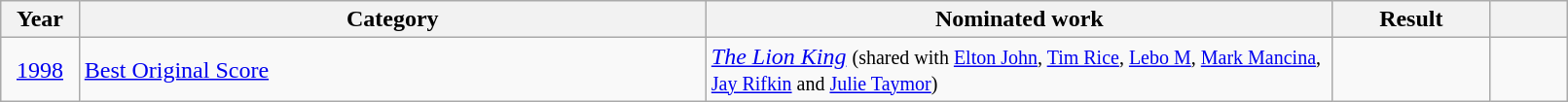<table class="wikitable" style="width:85%;">
<tr>
<th width=5%>Year</th>
<th style="width:40%;">Category</th>
<th style="width:40%;">Nominated work</th>
<th style="width:10%;">Result</th>
<th width=5%></th>
</tr>
<tr>
<td align="center"><a href='#'>1998</a></td>
<td><a href='#'>Best Original Score</a></td>
<td><em><a href='#'>The Lion King</a></em> <small>(shared with <a href='#'>Elton John</a>, <a href='#'>Tim Rice</a>, <a href='#'>Lebo M</a>, <a href='#'>Mark Mancina</a>, <a href='#'>Jay Rifkin</a> and <a href='#'>Julie Taymor</a>)</small></td>
<td></td>
<td align="center"></td>
</tr>
</table>
